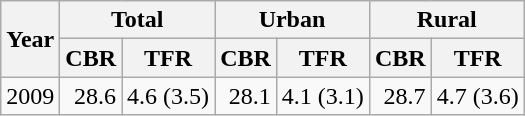<table class="wikitable">
<tr>
<th rowspan=2>Year</th>
<th colspan=2>Total</th>
<th colspan=2>Urban</th>
<th colspan=2>Rural</th>
</tr>
<tr>
<th>CBR</th>
<th>TFR</th>
<th>CBR</th>
<th>TFR</th>
<th>CBR</th>
<th>TFR</th>
</tr>
<tr>
<td>2009</td>
<td style="text-align:right;">28.6</td>
<td style="text-align:right;">4.6 (3.5)</td>
<td style="text-align:right;">28.1</td>
<td style="text-align:right;">4.1 (3.1)</td>
<td style="text-align:right;">28.7</td>
<td style="text-align:right;">4.7 (3.6)</td>
</tr>
</table>
